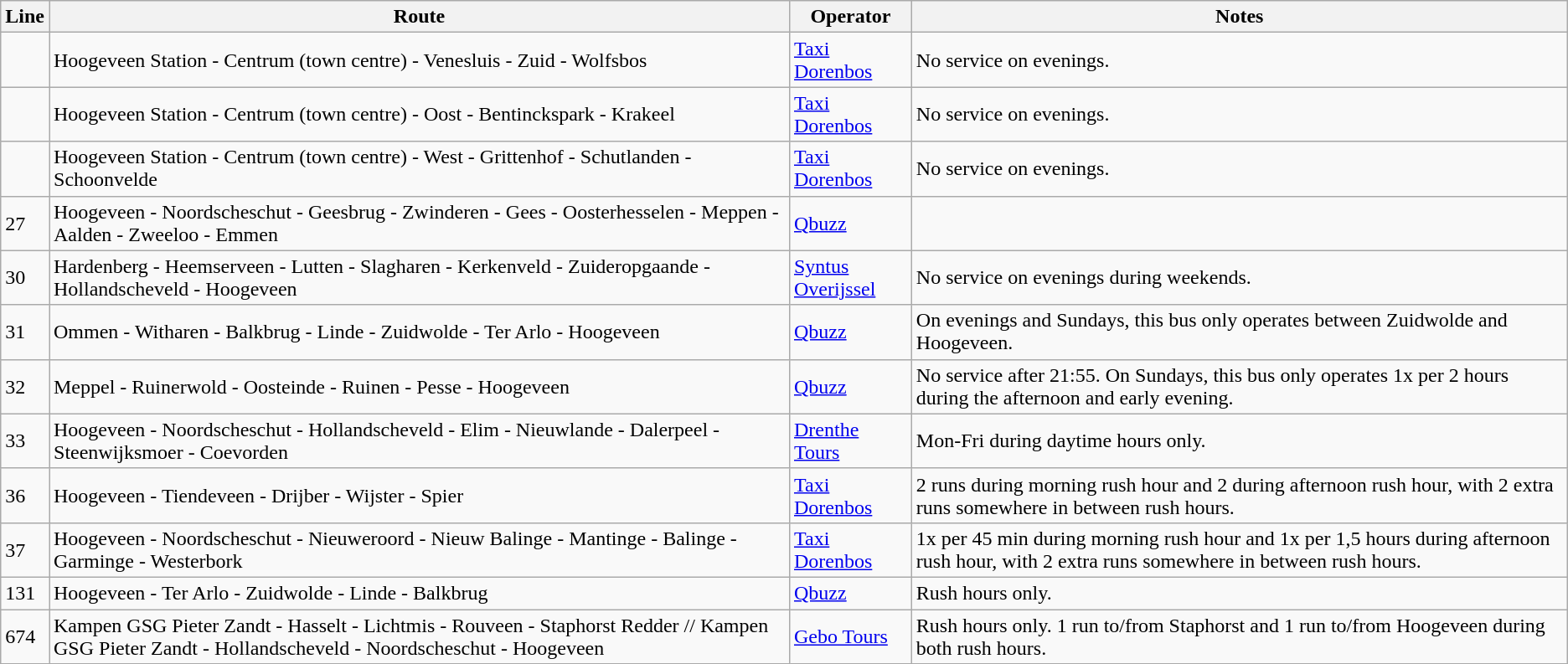<table class="wikitable">
<tr>
<th>Line</th>
<th>Route</th>
<th>Operator</th>
<th>Notes</th>
</tr>
<tr>
<td></td>
<td>Hoogeveen Station - Centrum (town centre) - Venesluis - Zuid - Wolfsbos</td>
<td><a href='#'>Taxi Dorenbos</a></td>
<td>No service on evenings.</td>
</tr>
<tr>
<td></td>
<td>Hoogeveen Station - Centrum (town centre) - Oost - Bentinckspark - Krakeel</td>
<td><a href='#'>Taxi Dorenbos</a></td>
<td>No service on evenings.</td>
</tr>
<tr>
<td></td>
<td>Hoogeveen Station - Centrum (town centre) - West - Grittenhof - Schutlanden - Schoonvelde</td>
<td><a href='#'>Taxi Dorenbos</a></td>
<td>No service on evenings.</td>
</tr>
<tr>
<td>27</td>
<td>Hoogeveen - Noordscheschut - Geesbrug - Zwinderen - Gees - Oosterhesselen - Meppen - Aalden - Zweeloo - Emmen</td>
<td><a href='#'>Qbuzz</a></td>
<td></td>
</tr>
<tr>
<td>30</td>
<td>Hardenberg - Heemserveen - Lutten - Slagharen - Kerkenveld - Zuideropgaande - Hollandscheveld - Hoogeveen</td>
<td><a href='#'>Syntus Overijssel</a></td>
<td>No service on evenings during weekends.</td>
</tr>
<tr>
<td>31</td>
<td>Ommen - Witharen - Balkbrug - Linde - Zuidwolde - Ter Arlo - Hoogeveen</td>
<td><a href='#'>Qbuzz</a></td>
<td>On evenings and Sundays, this bus only operates between Zuidwolde and Hoogeveen.</td>
</tr>
<tr>
<td>32</td>
<td>Meppel - Ruinerwold - Oosteinde - Ruinen - Pesse - Hoogeveen</td>
<td><a href='#'>Qbuzz</a></td>
<td>No service after 21:55. On Sundays, this bus only operates 1x per 2 hours during the afternoon and early evening.</td>
</tr>
<tr>
<td>33</td>
<td>Hoogeveen - Noordscheschut - Hollandscheveld - Elim - Nieuwlande - Dalerpeel - Steenwijksmoer - Coevorden</td>
<td><a href='#'>Drenthe Tours</a></td>
<td>Mon-Fri during daytime hours only.</td>
</tr>
<tr>
<td>36</td>
<td>Hoogeveen - Tiendeveen - Drijber - Wijster - Spier</td>
<td><a href='#'>Taxi Dorenbos</a></td>
<td>2 runs during morning rush hour and 2 during afternoon rush hour, with 2 extra runs somewhere in between rush hours.</td>
</tr>
<tr>
<td>37</td>
<td>Hoogeveen - Noordscheschut - Nieuweroord - Nieuw Balinge - Mantinge - Balinge - Garminge - Westerbork</td>
<td><a href='#'>Taxi Dorenbos</a></td>
<td>1x per 45 min during morning rush hour and 1x per 1,5 hours during afternoon rush hour, with 2 extra runs somewhere in between rush hours.</td>
</tr>
<tr>
<td>131</td>
<td>Hoogeveen - Ter Arlo - Zuidwolde - Linde - Balkbrug</td>
<td><a href='#'>Qbuzz</a></td>
<td>Rush hours only.</td>
</tr>
<tr>
<td>674</td>
<td>Kampen GSG Pieter Zandt - Hasselt - Lichtmis - Rouveen - Staphorst Redder // Kampen GSG Pieter Zandt - Hollandscheveld - Noordscheschut - Hoogeveen</td>
<td><a href='#'>Gebo Tours</a></td>
<td>Rush hours only. 1 run to/from Staphorst and 1 run to/from Hoogeveen during both rush hours.</td>
</tr>
</table>
